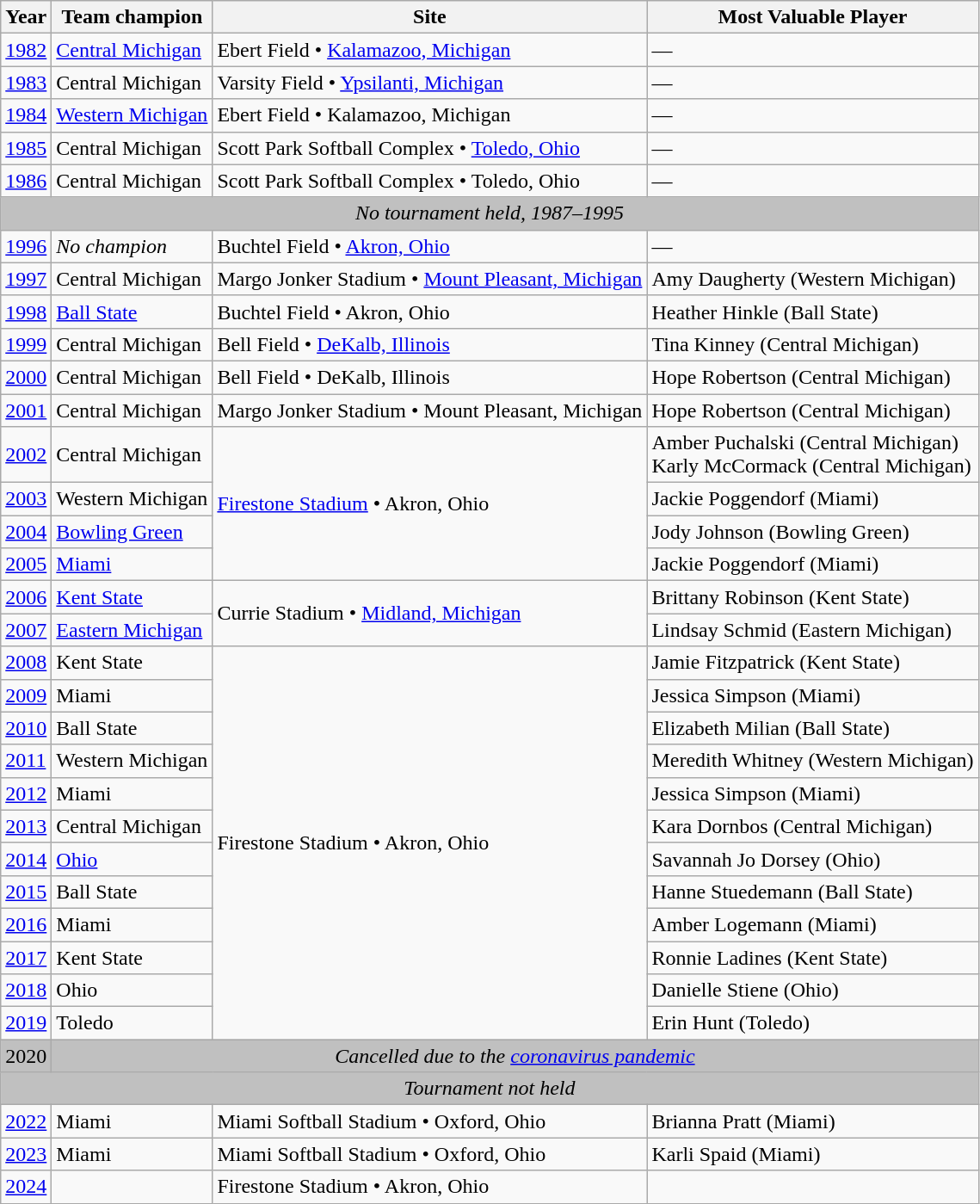<table class="wikitable">
<tr>
<th>Year</th>
<th>Team champion</th>
<th>Site</th>
<th>Most Valuable Player</th>
</tr>
<tr>
<td><a href='#'>1982</a></td>
<td><a href='#'>Central Michigan</a></td>
<td>Ebert Field • <a href='#'>Kalamazoo, Michigan</a></td>
<td>—</td>
</tr>
<tr>
<td><a href='#'>1983</a></td>
<td>Central Michigan</td>
<td>Varsity Field • <a href='#'>Ypsilanti, Michigan</a></td>
<td>—</td>
</tr>
<tr>
<td><a href='#'>1984</a></td>
<td><a href='#'>Western Michigan</a></td>
<td>Ebert Field • Kalamazoo, Michigan</td>
<td>—</td>
</tr>
<tr>
<td><a href='#'>1985</a></td>
<td>Central Michigan</td>
<td>Scott Park Softball Complex • <a href='#'>Toledo, Ohio</a></td>
<td>—</td>
</tr>
<tr>
<td><a href='#'>1986</a></td>
<td>Central Michigan</td>
<td>Scott Park Softball Complex • Toledo, Ohio</td>
<td>—</td>
</tr>
<tr style="background: silver">
<td colspan="4" align=center><em>No tournament held, 1987–1995</em></td>
</tr>
<tr>
<td><a href='#'>1996</a></td>
<td><em>No champion</em></td>
<td>Buchtel Field • <a href='#'>Akron, Ohio</a></td>
<td>—</td>
</tr>
<tr>
<td><a href='#'>1997</a></td>
<td>Central Michigan</td>
<td>Margo Jonker Stadium • <a href='#'>Mount Pleasant, Michigan</a></td>
<td>Amy Daugherty (Western Michigan)</td>
</tr>
<tr>
<td><a href='#'>1998</a></td>
<td><a href='#'>Ball State</a></td>
<td>Buchtel Field • Akron, Ohio</td>
<td>Heather Hinkle (Ball State)</td>
</tr>
<tr>
<td><a href='#'>1999</a></td>
<td>Central Michigan</td>
<td>Bell Field • <a href='#'>DeKalb, Illinois</a></td>
<td>Tina Kinney (Central Michigan)</td>
</tr>
<tr>
<td><a href='#'>2000</a></td>
<td>Central Michigan</td>
<td>Bell Field • DeKalb, Illinois</td>
<td>Hope Robertson (Central Michigan)</td>
</tr>
<tr>
<td><a href='#'>2001</a></td>
<td>Central Michigan</td>
<td>Margo Jonker Stadium • Mount Pleasant, Michigan</td>
<td>Hope Robertson (Central Michigan)</td>
</tr>
<tr>
<td><a href='#'>2002</a></td>
<td>Central Michigan</td>
<td rowspan="4"><a href='#'>Firestone Stadium</a> • Akron, Ohio</td>
<td>Amber Puchalski (Central Michigan)<br>Karly McCormack (Central Michigan)</td>
</tr>
<tr>
<td><a href='#'>2003</a></td>
<td>Western Michigan</td>
<td>Jackie Poggendorf (Miami)</td>
</tr>
<tr>
<td><a href='#'>2004</a></td>
<td><a href='#'>Bowling Green</a></td>
<td>Jody Johnson (Bowling Green)</td>
</tr>
<tr>
<td><a href='#'>2005</a></td>
<td><a href='#'>Miami</a></td>
<td>Jackie Poggendorf (Miami)</td>
</tr>
<tr>
<td><a href='#'>2006</a></td>
<td><a href='#'>Kent State</a></td>
<td rowspan="2">Currie Stadium • <a href='#'>Midland, Michigan</a></td>
<td>Brittany Robinson (Kent State)</td>
</tr>
<tr>
<td><a href='#'>2007</a></td>
<td><a href='#'>Eastern Michigan</a></td>
<td>Lindsay Schmid (Eastern Michigan)</td>
</tr>
<tr>
<td><a href='#'>2008</a></td>
<td>Kent State</td>
<td rowspan="12">Firestone Stadium • Akron, Ohio</td>
<td>Jamie Fitzpatrick (Kent State)</td>
</tr>
<tr>
<td><a href='#'>2009</a></td>
<td>Miami</td>
<td>Jessica Simpson (Miami)</td>
</tr>
<tr>
<td><a href='#'>2010</a></td>
<td>Ball State</td>
<td>Elizabeth Milian (Ball State)</td>
</tr>
<tr>
<td><a href='#'>2011</a></td>
<td>Western Michigan</td>
<td>Meredith Whitney (Western Michigan)</td>
</tr>
<tr>
<td><a href='#'>2012</a></td>
<td>Miami</td>
<td>Jessica Simpson (Miami)</td>
</tr>
<tr>
<td><a href='#'>2013</a></td>
<td>Central Michigan</td>
<td>Kara Dornbos (Central Michigan)</td>
</tr>
<tr>
<td><a href='#'>2014</a></td>
<td><a href='#'>Ohio</a></td>
<td>Savannah Jo Dorsey (Ohio)</td>
</tr>
<tr>
<td><a href='#'>2015</a></td>
<td>Ball State</td>
<td>Hanne Stuedemann (Ball State)</td>
</tr>
<tr>
<td><a href='#'>2016</a></td>
<td>Miami</td>
<td>Amber Logemann (Miami)</td>
</tr>
<tr>
<td><a href='#'>2017</a></td>
<td>Kent State</td>
<td>Ronnie Ladines (Kent State)</td>
</tr>
<tr>
<td><a href='#'>2018</a></td>
<td>Ohio</td>
<td>Danielle Stiene (Ohio)</td>
</tr>
<tr>
<td><a href='#'>2019</a></td>
<td>Toledo</td>
<td>Erin Hunt (Toledo)</td>
</tr>
<tr style="background: silver">
<td>2020</td>
<td colspan=3 align=center><em>Cancelled due to the <a href='#'>coronavirus pandemic</a></em></td>
</tr>
<tr style="background: silver">
<td colspan=4 align=center><em>Tournament not held</em></td>
</tr>
<tr>
<td><a href='#'>2022</a></td>
<td>Miami</td>
<td>Miami Softball Stadium • Oxford, Ohio</td>
<td>Brianna Pratt (Miami)</td>
</tr>
<tr>
<td><a href='#'>2023</a></td>
<td>Miami</td>
<td>Miami Softball Stadium • Oxford, Ohio</td>
<td>Karli Spaid (Miami)</td>
</tr>
<tr>
<td><a href='#'>2024</a></td>
<td></td>
<td>Firestone Stadium • Akron, Ohio</td>
<td></td>
</tr>
</table>
